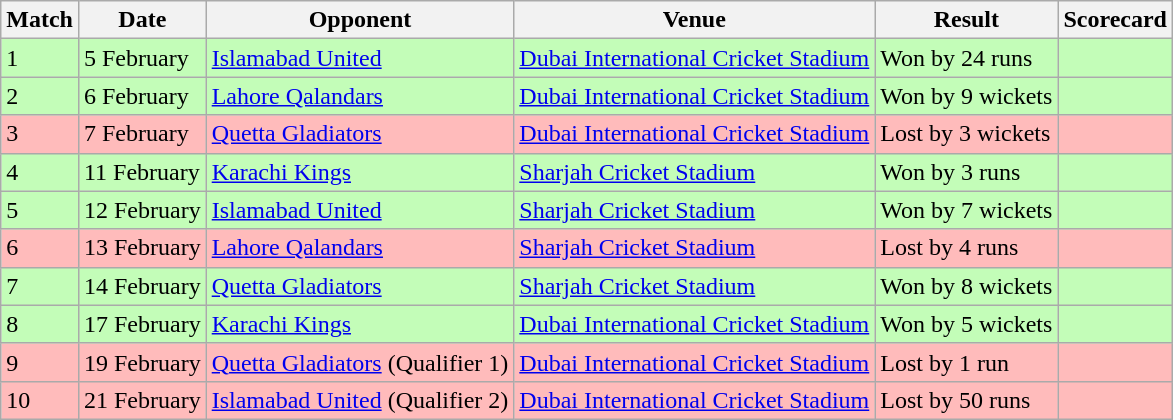<table class="wikitable">
<tr>
<th>Match</th>
<th>Date</th>
<th>Opponent</th>
<th>Venue</th>
<th>Result</th>
<th>Scorecard</th>
</tr>
<tr style="background:#c3fdb8;">
<td>1</td>
<td>5 February</td>
<td><a href='#'>Islamabad United</a></td>
<td><a href='#'>Dubai International Cricket Stadium</a></td>
<td>Won by 24 runs</td>
<td></td>
</tr>
<tr style="background:#c3fdb8;">
<td>2</td>
<td>6 February</td>
<td><a href='#'>Lahore Qalandars</a></td>
<td><a href='#'>Dubai International Cricket Stadium</a></td>
<td>Won by 9 wickets</td>
<td></td>
</tr>
<tr style="background:#fbb;">
<td>3</td>
<td>7 February</td>
<td><a href='#'>Quetta Gladiators</a></td>
<td><a href='#'>Dubai International Cricket Stadium</a></td>
<td>Lost by 3 wickets</td>
<td></td>
</tr>
<tr style="background:#c3fdb8;">
<td>4</td>
<td>11 February</td>
<td><a href='#'>Karachi Kings</a></td>
<td><a href='#'>Sharjah Cricket Stadium</a></td>
<td>Won by 3 runs</td>
<td></td>
</tr>
<tr style="background:#c3fdb8;">
<td>5</td>
<td>12 February</td>
<td><a href='#'>Islamabad United</a></td>
<td><a href='#'>Sharjah Cricket Stadium</a></td>
<td>Won by 7 wickets</td>
<td></td>
</tr>
<tr style="background:#fbb;">
<td>6</td>
<td>13 February</td>
<td><a href='#'>Lahore Qalandars</a></td>
<td><a href='#'>Sharjah Cricket Stadium</a></td>
<td>Lost by 4 runs</td>
<td></td>
</tr>
<tr style="background:#c3fdb8;">
<td>7</td>
<td>14 February</td>
<td><a href='#'>Quetta Gladiators</a></td>
<td><a href='#'>Sharjah Cricket Stadium</a></td>
<td>Won by 8 wickets</td>
<td></td>
</tr>
<tr style="background:#c3fdb8;">
<td>8</td>
<td>17 February</td>
<td><a href='#'>Karachi Kings</a></td>
<td><a href='#'>Dubai International Cricket Stadium</a></td>
<td>Won by 5 wickets</td>
<td></td>
</tr>
<tr style="background:#fbb;">
<td>9</td>
<td>19 February</td>
<td><a href='#'>Quetta Gladiators</a> (Qualifier 1)</td>
<td><a href='#'>Dubai International Cricket Stadium</a></td>
<td>Lost by 1 run</td>
<td></td>
</tr>
<tr style="background:#fbb;">
<td>10</td>
<td>21 February</td>
<td><a href='#'>Islamabad United</a> (Qualifier 2)</td>
<td><a href='#'>Dubai International Cricket Stadium</a></td>
<td>Lost by 50 runs</td>
<td></td>
</tr>
</table>
